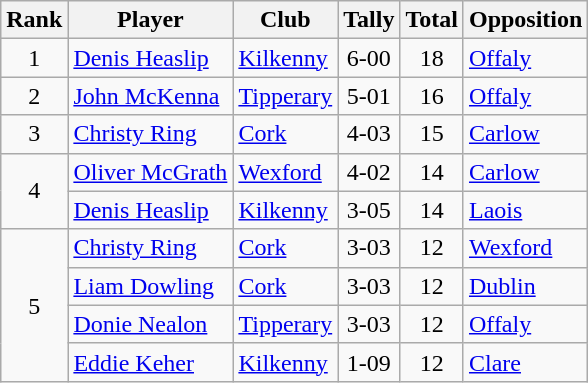<table class="wikitable">
<tr>
<th>Rank</th>
<th>Player</th>
<th>Club</th>
<th>Tally</th>
<th>Total</th>
<th>Opposition</th>
</tr>
<tr>
<td rowspan="1" style="text-align:center;">1</td>
<td><a href='#'>Denis Heaslip</a></td>
<td><a href='#'>Kilkenny</a></td>
<td align=center>6-00</td>
<td align=center>18</td>
<td><a href='#'>Offaly</a></td>
</tr>
<tr>
<td rowspan="1" style="text-align:center;">2</td>
<td><a href='#'>John McKenna</a></td>
<td><a href='#'>Tipperary</a></td>
<td align=center>5-01</td>
<td align=center>16</td>
<td><a href='#'>Offaly</a></td>
</tr>
<tr>
<td rowspan="1" style="text-align:center;">3</td>
<td><a href='#'>Christy Ring</a></td>
<td><a href='#'>Cork</a></td>
<td align=center>4-03</td>
<td align=center>15</td>
<td><a href='#'>Carlow</a></td>
</tr>
<tr>
<td rowspan="2" style="text-align:center;">4</td>
<td><a href='#'>Oliver McGrath</a></td>
<td><a href='#'>Wexford</a></td>
<td align=center>4-02</td>
<td align=center>14</td>
<td><a href='#'>Carlow</a></td>
</tr>
<tr>
<td><a href='#'>Denis Heaslip</a></td>
<td><a href='#'>Kilkenny</a></td>
<td align=center>3-05</td>
<td align=center>14</td>
<td><a href='#'>Laois</a></td>
</tr>
<tr>
<td rowspan="4" style="text-align:center;">5</td>
<td><a href='#'>Christy Ring</a></td>
<td><a href='#'>Cork</a></td>
<td align=center>3-03</td>
<td align=center>12</td>
<td><a href='#'>Wexford</a></td>
</tr>
<tr>
<td><a href='#'>Liam Dowling</a></td>
<td><a href='#'>Cork</a></td>
<td align=center>3-03</td>
<td align=center>12</td>
<td><a href='#'>Dublin</a></td>
</tr>
<tr>
<td><a href='#'>Donie Nealon</a></td>
<td><a href='#'>Tipperary</a></td>
<td align=center>3-03</td>
<td align=center>12</td>
<td><a href='#'>Offaly</a></td>
</tr>
<tr>
<td><a href='#'>Eddie Keher</a></td>
<td><a href='#'>Kilkenny</a></td>
<td align=center>1-09</td>
<td align=center>12</td>
<td><a href='#'>Clare</a></td>
</tr>
</table>
